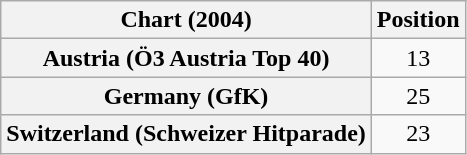<table class="wikitable sortable plainrowheaders" style="text-align:center">
<tr>
<th scope="col">Chart (2004)</th>
<th scope="col">Position</th>
</tr>
<tr>
<th scope="row">Austria (Ö3 Austria Top 40)</th>
<td>13</td>
</tr>
<tr>
<th scope="row">Germany (GfK)</th>
<td>25</td>
</tr>
<tr>
<th scope="row">Switzerland (Schweizer Hitparade)</th>
<td>23</td>
</tr>
</table>
